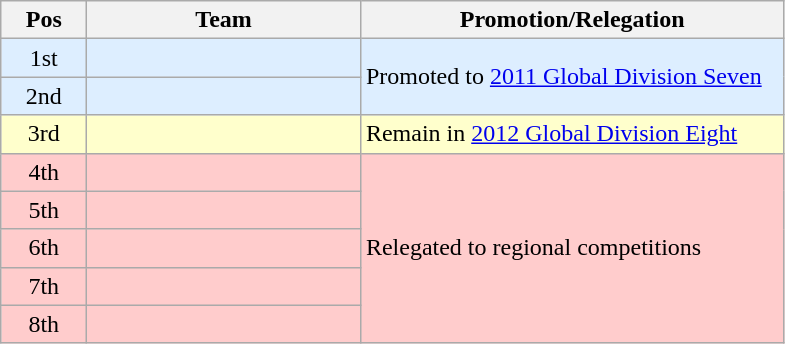<table class="wikitable">
<tr>
<th width=50>Pos</th>
<th width=175>Team</th>
<th width=275>Promotion/Relegation</th>
</tr>
<tr style="background:#ddeeff">
<td align="center">1st</td>
<td></td>
<td rowspan=2>Promoted to <a href='#'>2011 Global Division Seven</a></td>
</tr>
<tr style="background:#ddeeff">
<td align="center">2nd</td>
<td></td>
</tr>
<tr style="background:#ffffcc;">
<td align="center">3rd</td>
<td></td>
<td rowspan=1>Remain in <a href='#'>2012 Global Division Eight</a></td>
</tr>
<tr style="background:#ffcccc;">
<td align="center">4th</td>
<td></td>
<td rowspan=5>Relegated to regional competitions</td>
</tr>
<tr style="background:#ffcccc;">
<td align="center">5th</td>
<td></td>
</tr>
<tr style="background:#ffcccc;">
<td align="center">6th</td>
<td></td>
</tr>
<tr style="background:#ffcccc;">
<td align="center">7th</td>
<td></td>
</tr>
<tr style="background:#ffcccc;">
<td align="center">8th</td>
<td></td>
</tr>
</table>
